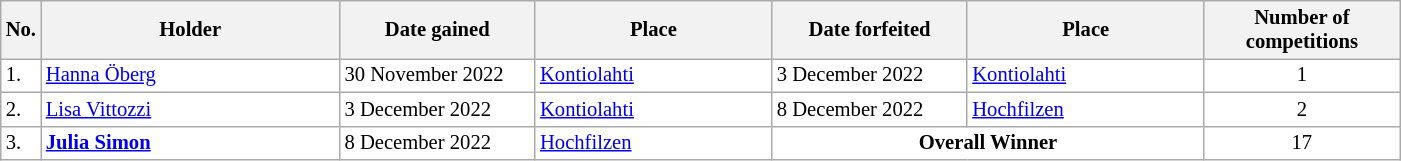<table class="wikitable plainrowheaders" style="background:#fff; font-size:86%; line-height:16px; border:grey solid 1px; border-collapse:collapse;">
<tr>
<th style="width:1em;">No.</th>
<th style="width:14em;">Holder</th>
<th style="width:9em;">Date gained</th>
<th style="width:11em;">Place</th>
<th style="width:9em;">Date forfeited</th>
<th style="width:11em;">Place</th>
<th style="width:9em;">Number of competitions</th>
</tr>
<tr>
<td>1.</td>
<td> <a href='#'>Hanna Öberg</a></td>
<td>30 November 2022</td>
<td> <a href='#'>Kontiolahti</a></td>
<td>3 December 2022</td>
<td> <a href='#'>Kontiolahti</a></td>
<td align=center>1</td>
</tr>
<tr>
<td>2.</td>
<td> <a href='#'>Lisa Vittozzi</a></td>
<td>3 December 2022</td>
<td> <a href='#'>Kontiolahti</a></td>
<td>8 December 2022</td>
<td> <a href='#'>Hochfilzen</a></td>
<td align=center>2</td>
</tr>
<tr>
<td>3.</td>
<td> <strong><a href='#'>Julia Simon</a></strong></td>
<td>8 December 2022</td>
<td> <a href='#'>Hochfilzen</a></td>
<td align=center colspan=2><strong>Overall Winner</strong></td>
<td align=center>17</td>
</tr>
</table>
